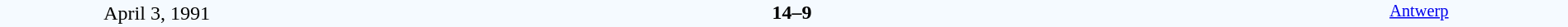<table style="width: 100%; background:#F5FAFF;" cellspacing="0">
<tr>
<td align=center rowspan=3 width=20%>April 3, 1991<br></td>
</tr>
<tr>
<td width=24% align=right></td>
<td align=center width=13%><strong>14–9</strong></td>
<td width=24%></td>
<td style=font-size:85% rowspan=3 valign=top align=center><a href='#'>Antwerp</a></td>
</tr>
<tr style=font-size:85%>
<td align=right></td>
<td align=center></td>
<td></td>
</tr>
</table>
